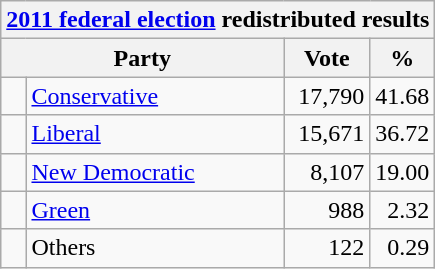<table class="wikitable">
<tr>
<th colspan="4"><a href='#'>2011 federal election</a> redistributed results</th>
</tr>
<tr>
<th bgcolor="#DDDDFF" width="130px" colspan="2">Party</th>
<th bgcolor="#DDDDFF" width="50px">Vote</th>
<th bgcolor="#DDDDFF" width="30px">%</th>
</tr>
<tr>
<td> </td>
<td><a href='#'>Conservative</a></td>
<td align="right">17,790</td>
<td align="right">41.68</td>
</tr>
<tr>
<td> </td>
<td><a href='#'>Liberal</a></td>
<td align="right">15,671</td>
<td align="right">36.72</td>
</tr>
<tr>
<td> </td>
<td><a href='#'>New Democratic</a></td>
<td align="right">8,107</td>
<td align="right">19.00</td>
</tr>
<tr>
<td> </td>
<td><a href='#'>Green</a></td>
<td align="right">988</td>
<td align="right">2.32</td>
</tr>
<tr>
<td> </td>
<td>Others</td>
<td align="right">122</td>
<td align="right">0.29</td>
</tr>
</table>
